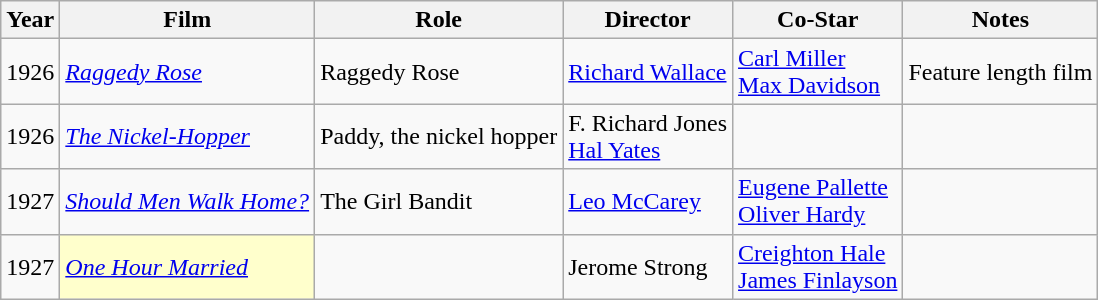<table class="wikitable sortable">
<tr>
<th>Year</th>
<th>Film</th>
<th>Role</th>
<th>Director</th>
<th>Co-Star</th>
<th class="unsortable">Notes</th>
</tr>
<tr>
<td>1926</td>
<td><em><a href='#'>Raggedy Rose</a></em></td>
<td>Raggedy Rose</td>
<td><a href='#'>Richard Wallace</a></td>
<td><a href='#'>Carl Miller</a><br><a href='#'>Max Davidson</a></td>
<td>Feature length film</td>
</tr>
<tr>
<td>1926</td>
<td><em><a href='#'>The Nickel-Hopper</a></em></td>
<td>Paddy, the nickel hopper</td>
<td>F. Richard Jones<br><a href='#'>Hal Yates</a></td>
<td></td>
<td></td>
</tr>
<tr>
<td>1927</td>
<td><em><a href='#'>Should Men Walk Home?</a></em></td>
<td>The Girl Bandit</td>
<td><a href='#'>Leo McCarey</a></td>
<td><a href='#'>Eugene Pallette</a><br><a href='#'>Oliver Hardy</a></td>
<td></td>
</tr>
<tr>
<td>1927</td>
<td style="background:#ffc;"><em><a href='#'>One Hour Married</a></em> </td>
<td></td>
<td>Jerome Strong</td>
<td><a href='#'>Creighton Hale</a><br><a href='#'>James Finlayson</a></td>
<td></td>
</tr>
</table>
